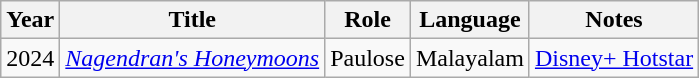<table class="wikitable sortable">
<tr>
<th scope="col">Year</th>
<th scope="col">Title</th>
<th scope="col">Role</th>
<th scope="col">Language</th>
<th scope="col" class="unsortable">Notes</th>
</tr>
<tr>
<td>2024</td>
<td><em><a href='#'>Nagendran's Honeymoons</a></em></td>
<td>Paulose</td>
<td>Malayalam</td>
<td><a href='#'>Disney+ Hotstar</a></td>
</tr>
</table>
